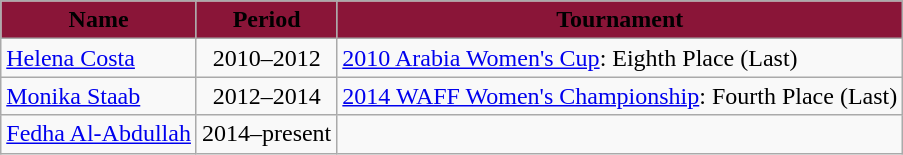<table class="wikitable">
<tr>
<th style="background-color:#8A1538;"><span>Name</span></th>
<th style="background-color:#8A1538;"><span>Period</span></th>
<th style="background-color:#8A1538;"><span>Tournament</span></th>
</tr>
<tr>
<td> <a href='#'>Helena Costa</a></td>
<td align="center">2010–2012</td>
<td><a href='#'>2010 Arabia Women's Cup</a>: Eighth Place (Last)</td>
</tr>
<tr>
<td> <a href='#'>Monika Staab</a></td>
<td align="center">2012–2014</td>
<td><a href='#'>2014 WAFF Women's Championship</a>: Fourth Place (Last)</td>
</tr>
<tr>
<td> <a href='#'>Fedha Al-Abdullah</a></td>
<td align="center">2014–present</td>
<td></td>
</tr>
</table>
